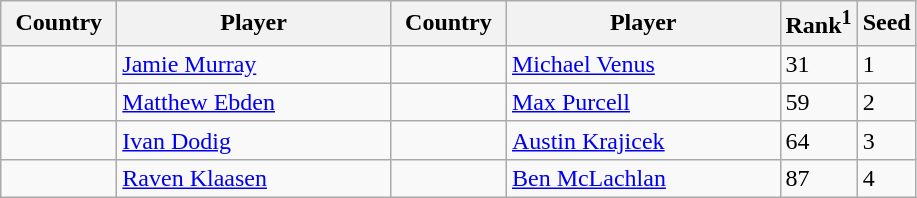<table class="wikitable">
<tr>
<th width="70">Country</th>
<th width="175">Player</th>
<th width="70">Country</th>
<th width="175">Player</th>
<th>Rank<sup>1</sup></th>
<th>Seed</th>
</tr>
<tr>
<td></td>
<td><a href='#'>Jamie Murray</a></td>
<td></td>
<td><a href='#'>Michael Venus</a></td>
<td>31</td>
<td>1</td>
</tr>
<tr>
<td></td>
<td><a href='#'>Matthew Ebden</a></td>
<td></td>
<td><a href='#'>Max Purcell</a></td>
<td>59</td>
<td>2</td>
</tr>
<tr>
<td></td>
<td><a href='#'>Ivan Dodig</a></td>
<td></td>
<td><a href='#'>Austin Krajicek</a></td>
<td>64</td>
<td>3</td>
</tr>
<tr>
<td></td>
<td><a href='#'>Raven Klaasen</a></td>
<td></td>
<td><a href='#'>Ben McLachlan</a></td>
<td>87</td>
<td>4</td>
</tr>
</table>
